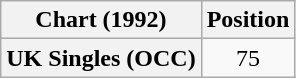<table class="wikitable plainrowheaders" style="text-align:center">
<tr>
<th>Chart (1992)</th>
<th>Position</th>
</tr>
<tr>
<th scope="row">UK Singles (OCC)</th>
<td>75</td>
</tr>
</table>
